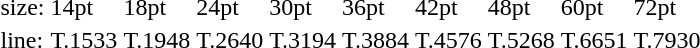<table style="margin-left:40px;">
<tr>
<td>size:</td>
<td>14pt</td>
<td>18pt</td>
<td>24pt</td>
<td>30pt</td>
<td>36pt</td>
<td>42pt</td>
<td>48pt</td>
<td>60pt</td>
<td>72pt</td>
</tr>
<tr>
<td>line:</td>
<td>T.1533</td>
<td>T.1948</td>
<td>T.2640</td>
<td>T.3194</td>
<td>T.3884</td>
<td>T.4576</td>
<td>T.5268</td>
<td>T.6651</td>
<td>T.7930</td>
</tr>
</table>
